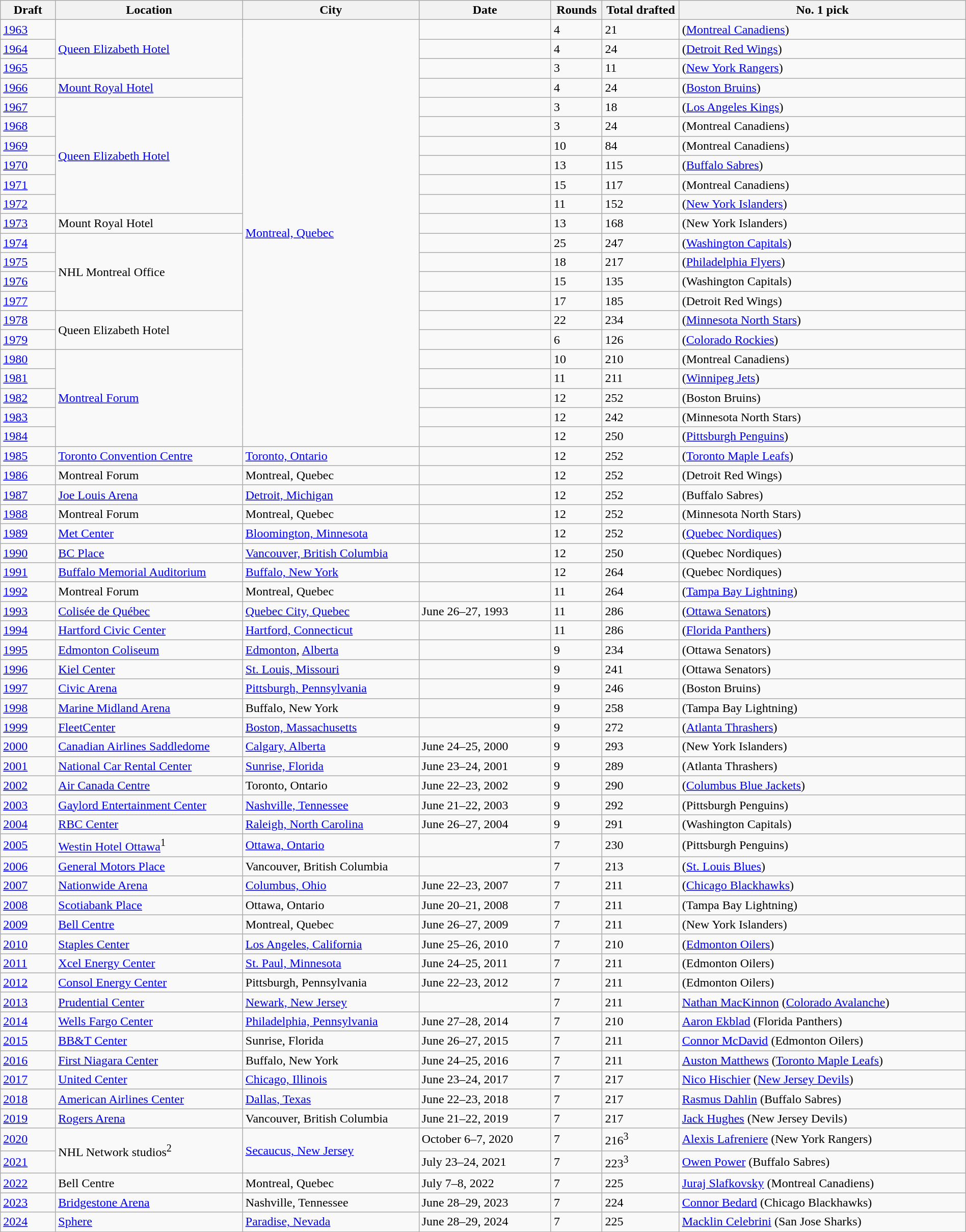<table class="wikitable sortable" style="width:100%">
<tr>
<th width=5%>Draft</th>
<th width=17%>Location</th>
<th width=16%>City</th>
<th width=12%>Date</th>
<th width=4%>Rounds</th>
<th width=7%>Total drafted</th>
<th width=26%>No. 1 pick</th>
</tr>
<tr>
<td><a href='#'>1963</a></td>
<td rowspan="3"><a href='#'>Queen Elizabeth Hotel</a></td>
<td rowspan="22"><a href='#'>Montreal, Quebec</a></td>
<td></td>
<td>4</td>
<td>21</td>
<td> (<a href='#'>Montreal Canadiens</a>)</td>
</tr>
<tr>
<td><a href='#'>1964</a></td>
<td></td>
<td>4</td>
<td>24</td>
<td> (<a href='#'>Detroit Red Wings</a>)</td>
</tr>
<tr>
<td><a href='#'>1965</a></td>
<td></td>
<td>3</td>
<td>11</td>
<td> (<a href='#'>New York Rangers</a>)</td>
</tr>
<tr>
<td><a href='#'>1966</a></td>
<td><a href='#'>Mount Royal Hotel</a></td>
<td></td>
<td>4</td>
<td>24</td>
<td> (<a href='#'>Boston Bruins</a>)</td>
</tr>
<tr>
<td><a href='#'>1967</a></td>
<td rowspan="6"><a href='#'>Queen Elizabeth Hotel</a></td>
<td></td>
<td>3</td>
<td>18</td>
<td> (<a href='#'>Los Angeles Kings</a>)</td>
</tr>
<tr>
<td><a href='#'>1968</a></td>
<td></td>
<td>3</td>
<td>24</td>
<td> (Montreal Canadiens)</td>
</tr>
<tr>
<td><a href='#'>1969</a></td>
<td></td>
<td>10</td>
<td>84</td>
<td> (Montreal Canadiens)</td>
</tr>
<tr>
<td><a href='#'>1970</a></td>
<td></td>
<td>13</td>
<td>115</td>
<td> (<a href='#'>Buffalo Sabres</a>)</td>
</tr>
<tr>
<td><a href='#'>1971</a></td>
<td></td>
<td>15</td>
<td>117</td>
<td> (Montreal Canadiens)</td>
</tr>
<tr>
<td><a href='#'>1972</a></td>
<td></td>
<td>11</td>
<td>152</td>
<td> (<a href='#'>New York Islanders</a>)</td>
</tr>
<tr>
<td><a href='#'>1973</a></td>
<td>Mount Royal Hotel</td>
<td></td>
<td>13</td>
<td>168</td>
<td> (New York Islanders)</td>
</tr>
<tr>
<td><a href='#'>1974</a></td>
<td rowspan="4">NHL Montreal Office</td>
<td></td>
<td>25</td>
<td>247</td>
<td> (<a href='#'>Washington Capitals</a>)</td>
</tr>
<tr>
<td><a href='#'>1975</a></td>
<td></td>
<td>18</td>
<td>217</td>
<td> (<a href='#'>Philadelphia Flyers</a>)</td>
</tr>
<tr>
<td><a href='#'>1976</a></td>
<td></td>
<td>15</td>
<td>135</td>
<td> (Washington Capitals)</td>
</tr>
<tr>
<td><a href='#'>1977</a></td>
<td></td>
<td>17</td>
<td>185</td>
<td> (Detroit Red Wings)</td>
</tr>
<tr>
<td><a href='#'>1978</a></td>
<td rowspan="2">Queen Elizabeth Hotel</td>
<td></td>
<td>22</td>
<td>234</td>
<td> (<a href='#'>Minnesota North Stars</a>)</td>
</tr>
<tr>
<td><a href='#'>1979</a></td>
<td></td>
<td>6</td>
<td>126</td>
<td> (<a href='#'>Colorado Rockies</a>)</td>
</tr>
<tr>
<td><a href='#'>1980</a></td>
<td rowspan="5"><a href='#'>Montreal Forum</a></td>
<td></td>
<td>10</td>
<td>210</td>
<td> (Montreal Canadiens)</td>
</tr>
<tr>
<td><a href='#'>1981</a></td>
<td></td>
<td>11</td>
<td>211</td>
<td> (<a href='#'>Winnipeg Jets</a>)</td>
</tr>
<tr>
<td><a href='#'>1982</a></td>
<td></td>
<td>12</td>
<td>252</td>
<td> (Boston Bruins)</td>
</tr>
<tr>
<td><a href='#'>1983</a></td>
<td></td>
<td>12</td>
<td>242</td>
<td> (Minnesota North Stars)</td>
</tr>
<tr>
<td><a href='#'>1984</a></td>
<td></td>
<td>12</td>
<td>250</td>
<td> (<a href='#'>Pittsburgh Penguins</a>)</td>
</tr>
<tr>
<td><a href='#'>1985</a></td>
<td><a href='#'>Toronto Convention Centre</a></td>
<td><a href='#'>Toronto, Ontario</a></td>
<td></td>
<td>12</td>
<td>252</td>
<td> (<a href='#'>Toronto Maple Leafs</a>)</td>
</tr>
<tr>
<td><a href='#'>1986</a></td>
<td>Montreal Forum</td>
<td>Montreal, Quebec</td>
<td></td>
<td>12</td>
<td>252</td>
<td> (Detroit Red Wings)</td>
</tr>
<tr>
<td><a href='#'>1987</a></td>
<td><a href='#'>Joe Louis Arena</a></td>
<td><a href='#'>Detroit, Michigan</a></td>
<td></td>
<td>12</td>
<td>252</td>
<td> (Buffalo Sabres)</td>
</tr>
<tr>
<td><a href='#'>1988</a></td>
<td>Montreal Forum</td>
<td>Montreal, Quebec</td>
<td></td>
<td>12</td>
<td>252</td>
<td> (Minnesota North Stars)</td>
</tr>
<tr>
<td><a href='#'>1989</a></td>
<td><a href='#'>Met Center</a></td>
<td><a href='#'>Bloomington, Minnesota</a></td>
<td></td>
<td>12</td>
<td>252</td>
<td> (<a href='#'>Quebec Nordiques</a>)</td>
</tr>
<tr>
<td><a href='#'>1990</a></td>
<td><a href='#'>BC Place</a></td>
<td><a href='#'>Vancouver, British Columbia</a></td>
<td></td>
<td>12</td>
<td>250</td>
<td> (Quebec Nordiques)</td>
</tr>
<tr>
<td><a href='#'>1991</a></td>
<td><a href='#'>Buffalo Memorial Auditorium</a></td>
<td><a href='#'>Buffalo, New York</a></td>
<td></td>
<td>12</td>
<td>264</td>
<td> (Quebec Nordiques)</td>
</tr>
<tr>
<td><a href='#'>1992</a></td>
<td>Montreal Forum</td>
<td>Montreal, Quebec</td>
<td></td>
<td>11</td>
<td>264</td>
<td> (<a href='#'>Tampa Bay Lightning</a>)</td>
</tr>
<tr>
<td><a href='#'>1993</a></td>
<td><a href='#'>Colisée de Québec</a></td>
<td><a href='#'>Quebec City, Quebec</a></td>
<td>June 26–27, 1993</td>
<td>11</td>
<td>286</td>
<td> (<a href='#'>Ottawa Senators</a>)</td>
</tr>
<tr>
<td><a href='#'>1994</a></td>
<td><a href='#'>Hartford Civic Center</a></td>
<td><a href='#'>Hartford, Connecticut</a></td>
<td></td>
<td>11</td>
<td>286</td>
<td> (<a href='#'>Florida Panthers</a>)</td>
</tr>
<tr>
<td><a href='#'>1995</a></td>
<td><a href='#'>Edmonton Coliseum</a></td>
<td><a href='#'>Edmonton</a>, <a href='#'>Alberta</a></td>
<td></td>
<td>9</td>
<td>234</td>
<td> (Ottawa Senators)</td>
</tr>
<tr>
<td><a href='#'>1996</a></td>
<td><a href='#'>Kiel Center</a></td>
<td><a href='#'>St. Louis, Missouri</a></td>
<td></td>
<td>9</td>
<td>241</td>
<td> (Ottawa Senators)</td>
</tr>
<tr>
<td><a href='#'>1997</a></td>
<td><a href='#'>Civic Arena</a></td>
<td><a href='#'>Pittsburgh, Pennsylvania</a></td>
<td></td>
<td>9</td>
<td>246</td>
<td> (Boston Bruins)</td>
</tr>
<tr>
<td><a href='#'>1998</a></td>
<td><a href='#'>Marine Midland Arena</a></td>
<td>Buffalo, New York</td>
<td></td>
<td>9</td>
<td>258</td>
<td> (Tampa Bay Lightning)</td>
</tr>
<tr>
<td><a href='#'>1999</a></td>
<td><a href='#'>FleetCenter</a></td>
<td><a href='#'>Boston, Massachusetts</a></td>
<td></td>
<td>9</td>
<td>272</td>
<td> (<a href='#'>Atlanta Thrashers</a>)</td>
</tr>
<tr>
<td><a href='#'>2000</a></td>
<td><a href='#'>Canadian Airlines Saddledome</a></td>
<td><a href='#'>Calgary, Alberta</a></td>
<td>June 24–25, 2000</td>
<td>9</td>
<td>293</td>
<td> (New York Islanders)</td>
</tr>
<tr>
<td><a href='#'>2001</a></td>
<td><a href='#'>National Car Rental Center</a></td>
<td><a href='#'>Sunrise, Florida</a></td>
<td>June 23–24, 2001</td>
<td>9</td>
<td>289</td>
<td> (Atlanta Thrashers)</td>
</tr>
<tr>
<td><a href='#'>2002</a></td>
<td><a href='#'>Air Canada Centre</a></td>
<td>Toronto, Ontario</td>
<td>June 22–23, 2002</td>
<td>9</td>
<td>290</td>
<td> (<a href='#'>Columbus Blue Jackets</a>)</td>
</tr>
<tr>
<td><a href='#'>2003</a></td>
<td><a href='#'>Gaylord Entertainment Center</a></td>
<td><a href='#'>Nashville, Tennessee</a></td>
<td>June 21–22, 2003</td>
<td>9</td>
<td>292</td>
<td> (Pittsburgh Penguins)</td>
</tr>
<tr>
<td><a href='#'>2004</a></td>
<td><a href='#'>RBC Center</a></td>
<td><a href='#'>Raleigh, North Carolina</a></td>
<td>June 26–27, 2004</td>
<td>9</td>
<td>291</td>
<td> (Washington Capitals)</td>
</tr>
<tr>
<td><a href='#'>2005</a></td>
<td><a href='#'>Westin Hotel Ottawa</a><sup>1</sup></td>
<td><a href='#'>Ottawa, Ontario</a></td>
<td></td>
<td>7</td>
<td>230</td>
<td> (Pittsburgh Penguins)</td>
</tr>
<tr>
<td><a href='#'>2006</a></td>
<td><a href='#'>General Motors Place</a></td>
<td>Vancouver, British Columbia</td>
<td></td>
<td>7</td>
<td>213</td>
<td> (<a href='#'>St. Louis Blues</a>)</td>
</tr>
<tr>
<td><a href='#'>2007</a></td>
<td><a href='#'>Nationwide Arena</a></td>
<td><a href='#'>Columbus, Ohio</a></td>
<td>June 22–23, 2007</td>
<td>7</td>
<td>211</td>
<td> (<a href='#'>Chicago Blackhawks</a>)</td>
</tr>
<tr>
<td><a href='#'>2008</a></td>
<td><a href='#'>Scotiabank Place</a></td>
<td>Ottawa, Ontario</td>
<td>June 20–21, 2008</td>
<td>7</td>
<td>211</td>
<td> (Tampa Bay Lightning)</td>
</tr>
<tr>
<td><a href='#'>2009</a></td>
<td><a href='#'>Bell Centre</a></td>
<td>Montreal, Quebec</td>
<td>June 26–27, 2009</td>
<td>7</td>
<td>211</td>
<td> (New York Islanders)</td>
</tr>
<tr>
<td><a href='#'>2010</a></td>
<td><a href='#'>Staples Center</a></td>
<td><a href='#'>Los Angeles, California</a></td>
<td>June 25–26, 2010</td>
<td>7</td>
<td>210</td>
<td> (<a href='#'>Edmonton Oilers</a>)</td>
</tr>
<tr>
<td><a href='#'>2011</a></td>
<td><a href='#'>Xcel Energy Center</a></td>
<td><a href='#'>St. Paul, Minnesota</a></td>
<td>June 24–25, 2011</td>
<td>7</td>
<td>211</td>
<td> (Edmonton Oilers)</td>
</tr>
<tr>
<td><a href='#'>2012</a></td>
<td><a href='#'>Consol Energy Center</a></td>
<td>Pittsburgh, Pennsylvania</td>
<td>June 22–23, 2012</td>
<td>7</td>
<td>211</td>
<td> (Edmonton Oilers)</td>
</tr>
<tr>
<td><a href='#'>2013</a></td>
<td><a href='#'>Prudential Center</a></td>
<td><a href='#'>Newark, New Jersey</a></td>
<td></td>
<td>7</td>
<td>211</td>
<td><a href='#'>Nathan MacKinnon</a> (<a href='#'>Colorado Avalanche</a>)</td>
</tr>
<tr>
<td><a href='#'>2014</a></td>
<td><a href='#'>Wells Fargo Center</a></td>
<td><a href='#'>Philadelphia, Pennsylvania</a></td>
<td>June 27–28, 2014</td>
<td>7</td>
<td>210</td>
<td><a href='#'>Aaron Ekblad</a> (Florida Panthers)</td>
</tr>
<tr>
<td><a href='#'>2015</a></td>
<td><a href='#'>BB&T Center</a></td>
<td>Sunrise, Florida</td>
<td>June 26–27, 2015</td>
<td>7</td>
<td>211</td>
<td><a href='#'>Connor McDavid</a> (Edmonton Oilers)</td>
</tr>
<tr>
<td><a href='#'>2016</a></td>
<td><a href='#'>First Niagara Center</a></td>
<td>Buffalo, New York</td>
<td>June 24–25, 2016</td>
<td>7</td>
<td>211</td>
<td><a href='#'>Auston Matthews</a> (<a href='#'>Toronto Maple Leafs</a>)</td>
</tr>
<tr>
<td><a href='#'>2017</a></td>
<td><a href='#'>United Center</a></td>
<td><a href='#'>Chicago, Illinois</a></td>
<td>June 23–24, 2017</td>
<td>7</td>
<td>217</td>
<td><a href='#'>Nico Hischier</a> (<a href='#'>New Jersey Devils</a>)</td>
</tr>
<tr>
<td><a href='#'>2018</a></td>
<td><a href='#'>American Airlines Center</a></td>
<td><a href='#'>Dallas, Texas</a></td>
<td>June 22–23, 2018</td>
<td>7</td>
<td>217</td>
<td><a href='#'>Rasmus Dahlin</a> (Buffalo Sabres)</td>
</tr>
<tr>
<td><a href='#'>2019</a></td>
<td><a href='#'>Rogers Arena</a></td>
<td>Vancouver, British Columbia</td>
<td>June 21–22, 2019</td>
<td>7</td>
<td>217</td>
<td><a href='#'>Jack Hughes</a> (New Jersey Devils)</td>
</tr>
<tr>
<td><a href='#'>2020</a></td>
<td rowspan=2>NHL Network studios<sup>2</sup></td>
<td rowspan=2><a href='#'>Secaucus, New Jersey</a></td>
<td>October 6–7, 2020</td>
<td>7</td>
<td>216<sup>3</sup></td>
<td><a href='#'>Alexis Lafreniere</a> (New York Rangers)</td>
</tr>
<tr>
<td><a href='#'>2021</a></td>
<td>July 23–24, 2021</td>
<td>7</td>
<td>223<sup>3</sup></td>
<td><a href='#'>Owen Power</a> (Buffalo Sabres)</td>
</tr>
<tr>
<td><a href='#'>2022</a></td>
<td>Bell Centre</td>
<td>Montreal, Quebec</td>
<td>July 7–8, 2022</td>
<td>7</td>
<td>225</td>
<td><a href='#'>Juraj Slafkovsky</a> (Montreal Canadiens)</td>
</tr>
<tr>
<td><a href='#'>2023</a></td>
<td><a href='#'>Bridgestone Arena</a></td>
<td>Nashville, Tennessee</td>
<td>June 28–29, 2023</td>
<td>7</td>
<td>224</td>
<td><a href='#'>Connor Bedard</a> (Chicago Blackhawks)</td>
</tr>
<tr>
<td><a href='#'>2024</a></td>
<td><a href='#'>Sphere</a></td>
<td><a href='#'>Paradise, Nevada</a></td>
<td>June 28–29, 2024</td>
<td>7</td>
<td>225</td>
<td><a href='#'>Macklin Celebrini</a> (San Jose Sharks)</td>
</tr>
</table>
